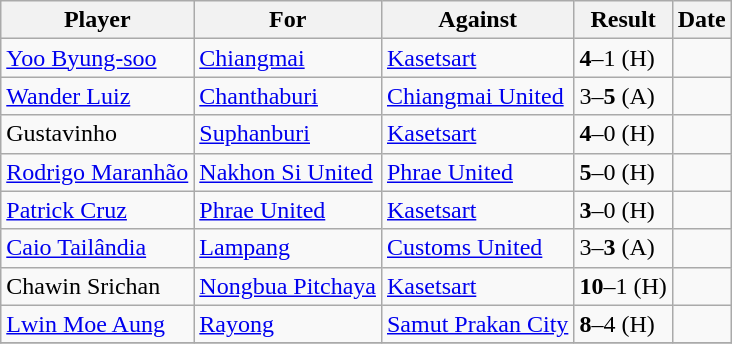<table class="wikitable sortable">
<tr>
<th>Player</th>
<th>For</th>
<th>Against</th>
<th align=center>Result</th>
<th>Date</th>
</tr>
<tr>
<td> <a href='#'>Yoo Byung-soo</a></td>
<td><a href='#'>Chiangmai</a></td>
<td><a href='#'>Kasetsart</a></td>
<td><strong>4</strong>–1 (H)</td>
<td></td>
</tr>
<tr>
<td> <a href='#'>Wander Luiz</a></td>
<td><a href='#'>Chanthaburi</a></td>
<td><a href='#'>Chiangmai United</a></td>
<td>3–<strong>5</strong> (A)</td>
<td></td>
</tr>
<tr>
<td> Gustavinho</td>
<td><a href='#'>Suphanburi</a></td>
<td><a href='#'>Kasetsart</a></td>
<td><strong>4</strong>–0 (H)</td>
<td></td>
</tr>
<tr>
<td> <a href='#'>Rodrigo Maranhão</a></td>
<td><a href='#'>Nakhon Si United</a></td>
<td><a href='#'>Phrae United</a></td>
<td><strong>5</strong>–0 (H)</td>
<td></td>
</tr>
<tr>
<td> <a href='#'>Patrick Cruz</a></td>
<td><a href='#'>Phrae United</a></td>
<td><a href='#'>Kasetsart</a></td>
<td><strong>3</strong>–0 (H)</td>
<td></td>
</tr>
<tr>
<td> <a href='#'>Caio Tailândia</a></td>
<td><a href='#'>Lampang</a></td>
<td><a href='#'>Customs United</a></td>
<td>3–<strong>3</strong> (A)</td>
<td></td>
</tr>
<tr>
<td> Chawin Srichan</td>
<td><a href='#'>Nongbua Pitchaya</a></td>
<td><a href='#'>Kasetsart</a></td>
<td><strong>10</strong>–1 (H)</td>
<td></td>
</tr>
<tr>
<td> <a href='#'>Lwin Moe Aung</a></td>
<td><a href='#'>Rayong</a></td>
<td><a href='#'>Samut Prakan City</a></td>
<td><strong>8</strong>–4 (H)</td>
<td></td>
</tr>
<tr>
</tr>
</table>
